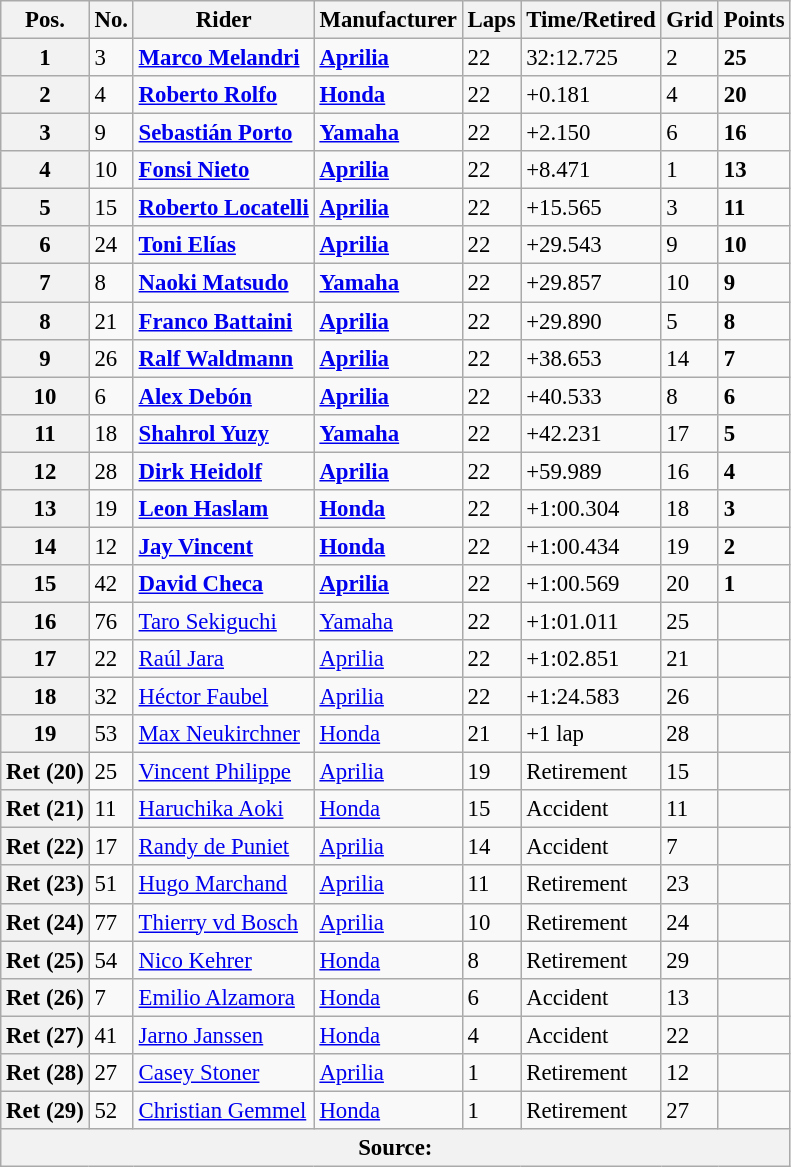<table class="wikitable" style="font-size: 95%;">
<tr>
<th>Pos.</th>
<th>No.</th>
<th>Rider</th>
<th>Manufacturer</th>
<th>Laps</th>
<th>Time/Retired</th>
<th>Grid</th>
<th>Points</th>
</tr>
<tr>
<th>1</th>
<td>3</td>
<td> <strong><a href='#'>Marco Melandri</a></strong></td>
<td><strong><a href='#'>Aprilia</a></strong></td>
<td>22</td>
<td>32:12.725</td>
<td>2</td>
<td><strong>25</strong></td>
</tr>
<tr>
<th>2</th>
<td>4</td>
<td> <strong><a href='#'>Roberto Rolfo</a></strong></td>
<td><strong><a href='#'>Honda</a></strong></td>
<td>22</td>
<td>+0.181</td>
<td>4</td>
<td><strong>20</strong></td>
</tr>
<tr>
<th>3</th>
<td>9</td>
<td> <strong><a href='#'>Sebastián Porto</a></strong></td>
<td><strong><a href='#'>Yamaha</a></strong></td>
<td>22</td>
<td>+2.150</td>
<td>6</td>
<td><strong>16</strong></td>
</tr>
<tr>
<th>4</th>
<td>10</td>
<td> <strong><a href='#'>Fonsi Nieto</a></strong></td>
<td><strong><a href='#'>Aprilia</a></strong></td>
<td>22</td>
<td>+8.471</td>
<td>1</td>
<td><strong>13</strong></td>
</tr>
<tr>
<th>5</th>
<td>15</td>
<td> <strong><a href='#'>Roberto Locatelli</a></strong></td>
<td><strong><a href='#'>Aprilia</a></strong></td>
<td>22</td>
<td>+15.565</td>
<td>3</td>
<td><strong>11</strong></td>
</tr>
<tr>
<th>6</th>
<td>24</td>
<td> <strong><a href='#'>Toni Elías</a></strong></td>
<td><strong><a href='#'>Aprilia</a></strong></td>
<td>22</td>
<td>+29.543</td>
<td>9</td>
<td><strong>10</strong></td>
</tr>
<tr>
<th>7</th>
<td>8</td>
<td> <strong><a href='#'>Naoki Matsudo</a></strong></td>
<td><strong><a href='#'>Yamaha</a></strong></td>
<td>22</td>
<td>+29.857</td>
<td>10</td>
<td><strong>9</strong></td>
</tr>
<tr>
<th>8</th>
<td>21</td>
<td> <strong><a href='#'>Franco Battaini</a></strong></td>
<td><strong><a href='#'>Aprilia</a></strong></td>
<td>22</td>
<td>+29.890</td>
<td>5</td>
<td><strong>8</strong></td>
</tr>
<tr>
<th>9</th>
<td>26</td>
<td> <strong><a href='#'>Ralf Waldmann</a></strong></td>
<td><strong><a href='#'>Aprilia</a></strong></td>
<td>22</td>
<td>+38.653</td>
<td>14</td>
<td><strong>7</strong></td>
</tr>
<tr>
<th>10</th>
<td>6</td>
<td> <strong><a href='#'>Alex Debón</a></strong></td>
<td><strong><a href='#'>Aprilia</a></strong></td>
<td>22</td>
<td>+40.533</td>
<td>8</td>
<td><strong>6</strong></td>
</tr>
<tr>
<th>11</th>
<td>18</td>
<td> <strong><a href='#'>Shahrol Yuzy</a></strong></td>
<td><strong><a href='#'>Yamaha</a></strong></td>
<td>22</td>
<td>+42.231</td>
<td>17</td>
<td><strong>5</strong></td>
</tr>
<tr>
<th>12</th>
<td>28</td>
<td> <strong><a href='#'>Dirk Heidolf</a></strong></td>
<td><strong><a href='#'>Aprilia</a></strong></td>
<td>22</td>
<td>+59.989</td>
<td>16</td>
<td><strong>4</strong></td>
</tr>
<tr>
<th>13</th>
<td>19</td>
<td> <strong><a href='#'>Leon Haslam</a></strong></td>
<td><strong><a href='#'>Honda</a></strong></td>
<td>22</td>
<td>+1:00.304</td>
<td>18</td>
<td><strong>3</strong></td>
</tr>
<tr>
<th>14</th>
<td>12</td>
<td> <strong><a href='#'>Jay Vincent</a></strong></td>
<td><strong><a href='#'>Honda</a></strong></td>
<td>22</td>
<td>+1:00.434</td>
<td>19</td>
<td><strong>2</strong></td>
</tr>
<tr>
<th>15</th>
<td>42</td>
<td> <strong><a href='#'>David Checa</a></strong></td>
<td><strong><a href='#'>Aprilia</a></strong></td>
<td>22</td>
<td>+1:00.569</td>
<td>20</td>
<td><strong>1</strong></td>
</tr>
<tr>
<th>16</th>
<td>76</td>
<td> <a href='#'>Taro Sekiguchi</a></td>
<td><a href='#'>Yamaha</a></td>
<td>22</td>
<td>+1:01.011</td>
<td>25</td>
<td></td>
</tr>
<tr>
<th>17</th>
<td>22</td>
<td> <a href='#'>Raúl Jara</a></td>
<td><a href='#'>Aprilia</a></td>
<td>22</td>
<td>+1:02.851</td>
<td>21</td>
<td></td>
</tr>
<tr>
<th>18</th>
<td>32</td>
<td> <a href='#'>Héctor Faubel</a></td>
<td><a href='#'>Aprilia</a></td>
<td>22</td>
<td>+1:24.583</td>
<td>26</td>
<td></td>
</tr>
<tr>
<th>19</th>
<td>53</td>
<td> <a href='#'>Max Neukirchner</a></td>
<td><a href='#'>Honda</a></td>
<td>21</td>
<td>+1 lap</td>
<td>28</td>
<td></td>
</tr>
<tr>
<th>Ret (20)</th>
<td>25</td>
<td> <a href='#'>Vincent Philippe</a></td>
<td><a href='#'>Aprilia</a></td>
<td>19</td>
<td>Retirement</td>
<td>15</td>
<td></td>
</tr>
<tr>
<th>Ret (21)</th>
<td>11</td>
<td> <a href='#'>Haruchika Aoki</a></td>
<td><a href='#'>Honda</a></td>
<td>15</td>
<td>Accident</td>
<td>11</td>
<td></td>
</tr>
<tr>
<th>Ret (22)</th>
<td>17</td>
<td> <a href='#'>Randy de Puniet</a></td>
<td><a href='#'>Aprilia</a></td>
<td>14</td>
<td>Accident</td>
<td>7</td>
<td></td>
</tr>
<tr>
<th>Ret (23)</th>
<td>51</td>
<td> <a href='#'>Hugo Marchand</a></td>
<td><a href='#'>Aprilia</a></td>
<td>11</td>
<td>Retirement</td>
<td>23</td>
<td></td>
</tr>
<tr>
<th>Ret (24)</th>
<td>77</td>
<td> <a href='#'>Thierry vd Bosch</a></td>
<td><a href='#'>Aprilia</a></td>
<td>10</td>
<td>Retirement</td>
<td>24</td>
<td></td>
</tr>
<tr>
<th>Ret (25)</th>
<td>54</td>
<td> <a href='#'>Nico Kehrer</a></td>
<td><a href='#'>Honda</a></td>
<td>8</td>
<td>Retirement</td>
<td>29</td>
<td></td>
</tr>
<tr>
<th>Ret (26)</th>
<td>7</td>
<td> <a href='#'>Emilio Alzamora</a></td>
<td><a href='#'>Honda</a></td>
<td>6</td>
<td>Accident</td>
<td>13</td>
<td></td>
</tr>
<tr>
<th>Ret (27)</th>
<td>41</td>
<td> <a href='#'>Jarno Janssen</a></td>
<td><a href='#'>Honda</a></td>
<td>4</td>
<td>Accident</td>
<td>22</td>
<td></td>
</tr>
<tr>
<th>Ret (28)</th>
<td>27</td>
<td> <a href='#'>Casey Stoner</a></td>
<td><a href='#'>Aprilia</a></td>
<td>1</td>
<td>Retirement</td>
<td>12</td>
<td></td>
</tr>
<tr>
<th>Ret (29)</th>
<td>52</td>
<td> <a href='#'>Christian Gemmel</a></td>
<td><a href='#'>Honda</a></td>
<td>1</td>
<td>Retirement</td>
<td>27</td>
<td></td>
</tr>
<tr>
<th colspan=8>Source: </th>
</tr>
</table>
